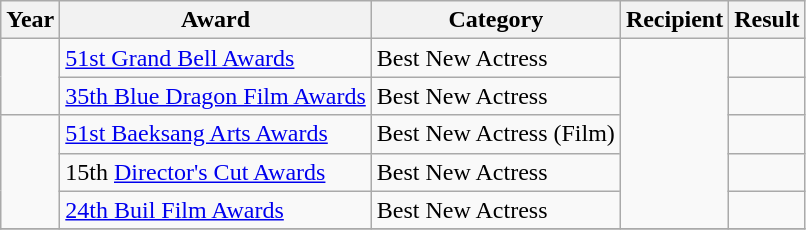<table class="wikitable">
<tr>
<th>Year</th>
<th>Award</th>
<th>Category</th>
<th>Recipient</th>
<th>Result</th>
</tr>
<tr>
<td rowspan="2"></td>
<td><a href='#'>51st Grand Bell Awards</a></td>
<td>Best New Actress</td>
<td rowspan="5"></td>
<td></td>
</tr>
<tr>
<td><a href='#'>35th Blue Dragon Film Awards</a></td>
<td>Best New Actress</td>
<td></td>
</tr>
<tr>
<td rowspan="3"></td>
<td><a href='#'>51st Baeksang Arts Awards</a></td>
<td>Best New Actress (Film)</td>
<td></td>
</tr>
<tr>
<td>15th <a href='#'>Director's Cut Awards</a></td>
<td>Best New Actress</td>
<td></td>
</tr>
<tr>
<td><a href='#'>24th Buil Film Awards</a></td>
<td>Best New Actress</td>
<td></td>
</tr>
<tr>
</tr>
</table>
